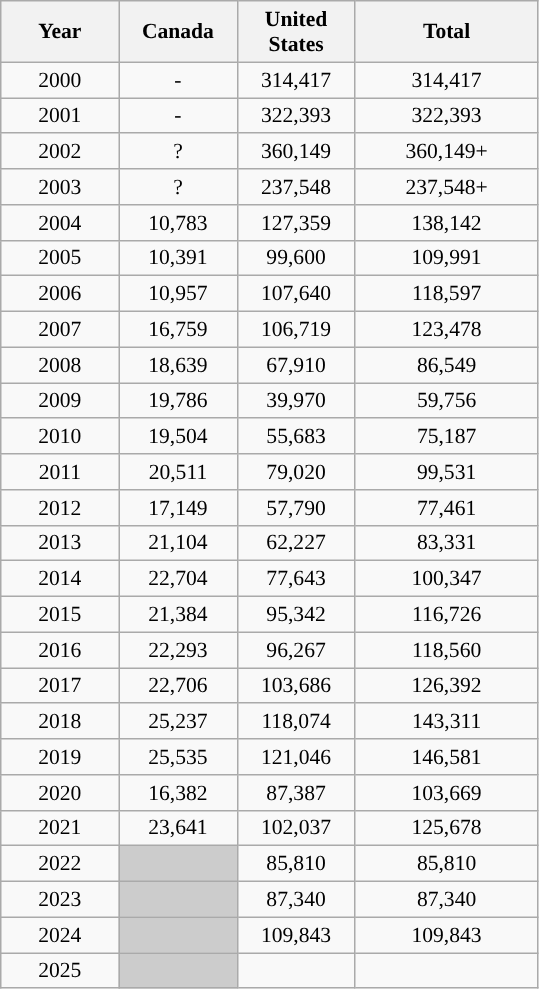<table class="wikitable sortable" style="font-size:90%; text-align:center">
<tr>
<th style="width:5em">Year</th>
<th style="width:5em">Canada</th>
<th style="width:5em">United States</th>
<th style="width:8em">Total</th>
</tr>
<tr>
<td>2000</td>
<td>-</td>
<td>314,417</td>
<td>314,417</td>
</tr>
<tr>
<td>2001</td>
<td>-</td>
<td>322,393</td>
<td>322,393</td>
</tr>
<tr>
<td>2002</td>
<td>?</td>
<td>360,149</td>
<td>360,149+</td>
</tr>
<tr>
<td>2003</td>
<td>?</td>
<td>237,548</td>
<td>237,548+</td>
</tr>
<tr>
<td>2004</td>
<td>10,783</td>
<td>127,359</td>
<td>138,142</td>
</tr>
<tr>
<td>2005</td>
<td>10,391</td>
<td>99,600</td>
<td>109,991</td>
</tr>
<tr>
<td>2006</td>
<td>10,957</td>
<td>107,640</td>
<td>118,597</td>
</tr>
<tr>
<td>2007</td>
<td>16,759</td>
<td>106,719</td>
<td>123,478</td>
</tr>
<tr>
<td>2008</td>
<td>18,639</td>
<td>67,910</td>
<td>86,549</td>
</tr>
<tr>
<td>2009</td>
<td>19,786</td>
<td>39,970</td>
<td>59,756</td>
</tr>
<tr>
<td>2010</td>
<td>19,504</td>
<td>55,683</td>
<td>75,187</td>
</tr>
<tr>
<td>2011</td>
<td>20,511</td>
<td>79,020</td>
<td>99,531</td>
</tr>
<tr>
<td>2012</td>
<td>17,149</td>
<td>57,790</td>
<td>77,461</td>
</tr>
<tr>
<td>2013</td>
<td>21,104</td>
<td>62,227</td>
<td>83,331</td>
</tr>
<tr>
<td>2014</td>
<td>22,704</td>
<td>77,643</td>
<td>100,347</td>
</tr>
<tr>
<td>2015</td>
<td>21,384</td>
<td>95,342</td>
<td>116,726</td>
</tr>
<tr>
<td>2016</td>
<td>22,293</td>
<td>96,267</td>
<td>118,560</td>
</tr>
<tr>
<td>2017</td>
<td>22,706</td>
<td>103,686</td>
<td>126,392</td>
</tr>
<tr>
<td>2018</td>
<td>25,237</td>
<td>118,074</td>
<td>143,311</td>
</tr>
<tr>
<td>2019</td>
<td>25,535</td>
<td>121,046</td>
<td>146,581</td>
</tr>
<tr>
<td>2020</td>
<td>16,382</td>
<td>87,387</td>
<td>103,669</td>
</tr>
<tr>
<td>2021</td>
<td>23,641</td>
<td>102,037</td>
<td>125,678</td>
</tr>
<tr>
<td>2022</td>
<td style="background:#CCCCCC"></td>
<td>85,810</td>
<td>85,810</td>
</tr>
<tr>
<td>2023</td>
<td style="background:#CCCCCC"></td>
<td>87,340</td>
<td>87,340</td>
</tr>
<tr>
<td>2024</td>
<td style="background:#CCCCCC"></td>
<td>109,843</td>
<td>109,843</td>
</tr>
<tr>
<td>2025</td>
<td style="background:#CCCCCC"></td>
<td></td>
<td></td>
</tr>
</table>
